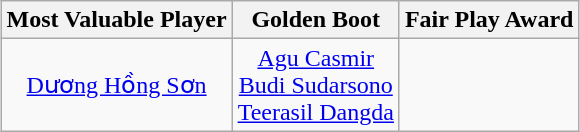<table class="wikitable" style="text-align:center; margin:auto;">
<tr>
<th>Most Valuable Player</th>
<th>Golden Boot</th>
<th>Fair Play Award</th>
</tr>
<tr>
<td> <a href='#'>Dương Hồng Sơn</a></td>
<td> <a href='#'>Agu Casmir</a> <br>  <a href='#'>Budi Sudarsono</a> <br>  <a href='#'>Teerasil Dangda</a></td>
<td></td>
</tr>
</table>
